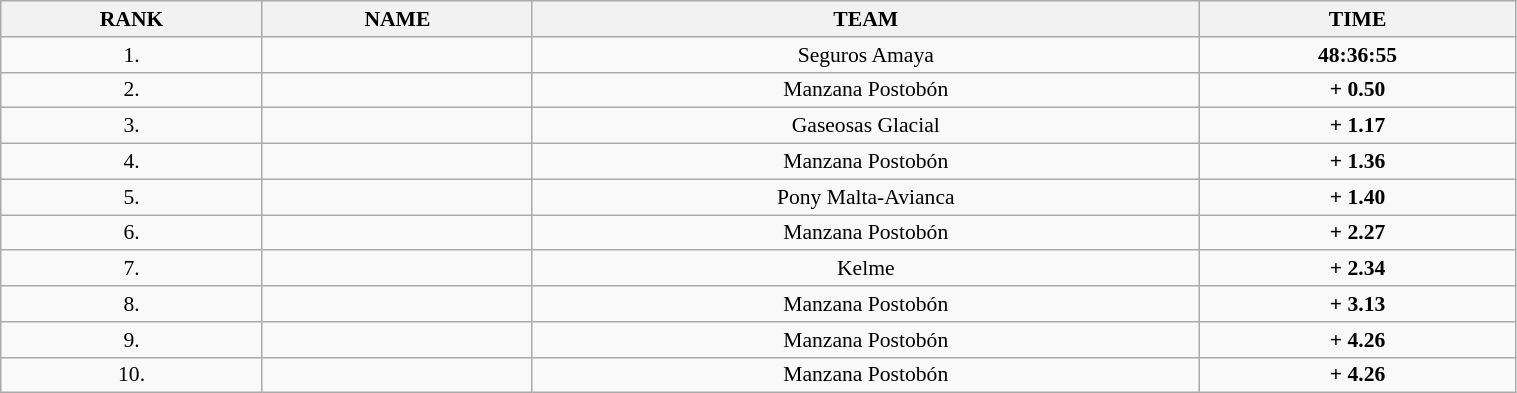<table class=wikitable style="font-size:90%" width="80%">
<tr>
<th>RANK</th>
<th>NAME</th>
<th>TEAM</th>
<th>TIME</th>
</tr>
<tr>
<td align="center">1.</td>
<td></td>
<td align="center">Seguros Amaya</td>
<td align="center"><strong>48:36:55</strong></td>
</tr>
<tr>
<td align="center">2.</td>
<td></td>
<td align="center">Manzana Postobón</td>
<td align="center"><strong>+ 0.50</strong></td>
</tr>
<tr>
<td align="center">3.</td>
<td></td>
<td align="center">Gaseosas Glacial</td>
<td align="center"><strong>+ 1.17</strong></td>
</tr>
<tr>
<td align="center">4.</td>
<td></td>
<td align="center">Manzana Postobón</td>
<td align="center"><strong>+ 1.36</strong></td>
</tr>
<tr>
<td align="center">5.</td>
<td></td>
<td align="center">Pony Malta-Avianca</td>
<td align="center"><strong>+ 1.40</strong></td>
</tr>
<tr>
<td align="center">6.</td>
<td></td>
<td align="center">Manzana Postobón</td>
<td align="center"><strong>+ 2.27</strong></td>
</tr>
<tr>
<td align="center">7.</td>
<td></td>
<td align="center">Kelme</td>
<td align="center"><strong>+ 2.34</strong></td>
</tr>
<tr>
<td align="center">8.</td>
<td></td>
<td align="center">Manzana Postobón</td>
<td align="center"><strong>+ 3.13</strong></td>
</tr>
<tr>
<td align="center">9.</td>
<td></td>
<td align="center">Manzana Postobón</td>
<td align="center"><strong>+ 4.26</strong></td>
</tr>
<tr>
<td align="center">10.</td>
<td></td>
<td align="center">Manzana Postobón</td>
<td align="center"><strong>+ 4.26</strong></td>
</tr>
</table>
